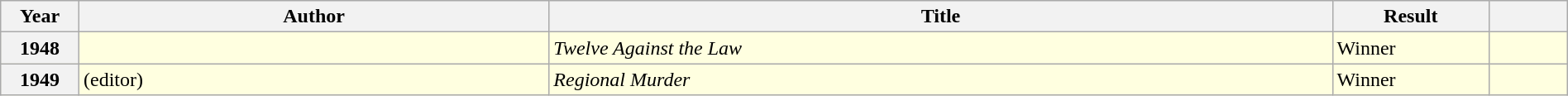<table class="wikitable sortable mw-collapsible" style="width:100%">
<tr>
<th scope="col" width="5%">Year</th>
<th scope="col" width="30%">Author</th>
<th scope="col" width="50%">Title</th>
<th scope="col" width="10%">Result</th>
<th scope="col" width="50%"></th>
</tr>
<tr style="background:lightyellow;">
<th rowspan="1">1948</th>
<td></td>
<td><em>Twelve Against the Law</em></td>
<td>Winner</td>
<td></td>
</tr>
<tr style="background:lightyellow;">
<th rowspan="1">1949</th>
<td> (editor)</td>
<td><em>Regional Murder</em></td>
<td>Winner</td>
<td></td>
</tr>
</table>
